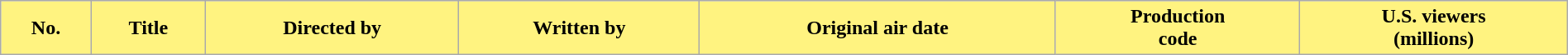<table class="wikitable plainrowheaders" style="width:100%;">
<tr>
<th style="background: #FFF380;">No.</th>
<th style="background: #FFF380;">Title</th>
<th style="background: #FFF380;">Directed by</th>
<th style="background: #FFF380;">Written by</th>
<th style="background: #FFF380;">Original air date</th>
<th style="background: #FFF380;">Production<br>code</th>
<th style="background: #FFF380;">U.S. viewers<br>(millions)<br>




















</th>
</tr>
</table>
